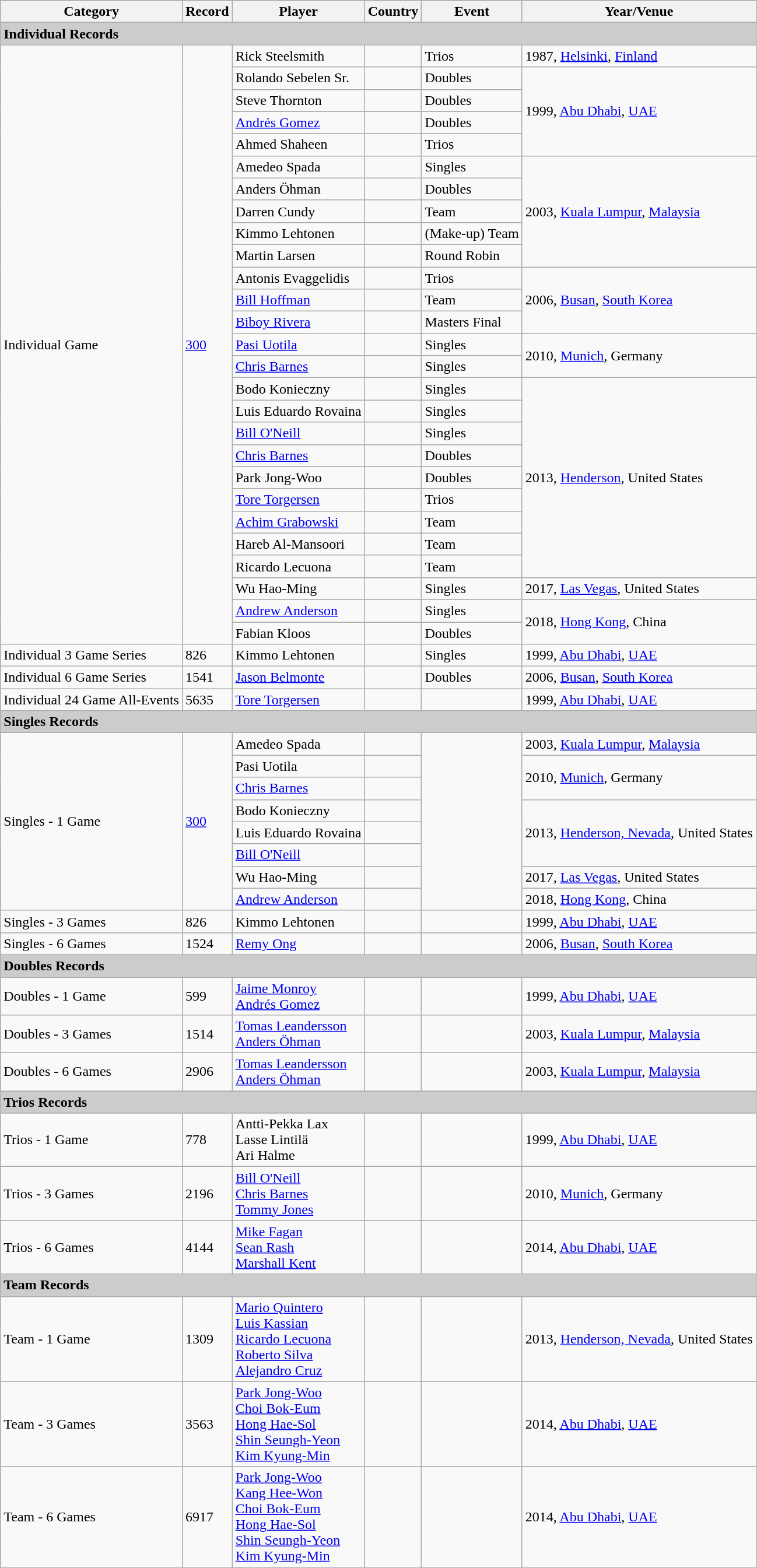<table class="wikitable">
<tr style="background:#efefef;">
<th>Category</th>
<th>Record</th>
<th>Player</th>
<th>Country</th>
<th>Event</th>
<th>Year/Venue</th>
</tr>
<tr style="background:#ccc;">
<td colspan="6"><strong>Individual Records</strong></td>
</tr>
<tr>
<td rowspan="27">Individual Game</td>
<td rowspan="27"><a href='#'>300</a></td>
<td>Rick Steelsmith</td>
<td></td>
<td>Trios</td>
<td>1987, <a href='#'>Helsinki</a>, <a href='#'>Finland</a> </td>
</tr>
<tr>
<td>Rolando Sebelen Sr.</td>
<td></td>
<td>Doubles</td>
<td rowspan="4">1999, <a href='#'>Abu Dhabi</a>, <a href='#'>UAE</a> </td>
</tr>
<tr>
<td>Steve Thornton</td>
<td></td>
<td>Doubles</td>
</tr>
<tr>
<td><a href='#'>Andrés Gomez</a></td>
<td></td>
<td>Doubles</td>
</tr>
<tr>
<td>Ahmed Shaheen</td>
<td></td>
<td>Trios</td>
</tr>
<tr>
<td>Amedeo Spada</td>
<td></td>
<td>Singles</td>
<td rowspan="5">2003, <a href='#'>Kuala Lumpur</a>, <a href='#'>Malaysia</a> </td>
</tr>
<tr>
<td>Anders Öhman</td>
<td></td>
<td>Doubles</td>
</tr>
<tr>
<td>Darren Cundy</td>
<td></td>
<td>Team</td>
</tr>
<tr>
<td>Kimmo Lehtonen</td>
<td></td>
<td>(Make-up) Team</td>
</tr>
<tr>
<td>Martin Larsen</td>
<td></td>
<td>Round Robin</td>
</tr>
<tr>
<td>Antonis Evaggelidis</td>
<td></td>
<td>Trios</td>
<td rowspan="3">2006, <a href='#'>Busan</a>, <a href='#'>South Korea</a> </td>
</tr>
<tr>
<td><a href='#'>Bill Hoffman</a></td>
<td></td>
<td>Team</td>
</tr>
<tr>
<td><a href='#'>Biboy Rivera</a></td>
<td></td>
<td>Masters Final</td>
</tr>
<tr>
<td><a href='#'>Pasi Uotila</a></td>
<td></td>
<td>Singles</td>
<td rowspan="2">2010, <a href='#'>Munich</a>, Germany </td>
</tr>
<tr>
<td><a href='#'>Chris Barnes</a></td>
<td></td>
<td>Singles</td>
</tr>
<tr>
<td>Bodo Konieczny</td>
<td></td>
<td>Singles</td>
<td rowspan="9">2013, <a href='#'>Henderson</a>, United States </td>
</tr>
<tr>
<td>Luis Eduardo Rovaina</td>
<td></td>
<td>Singles</td>
</tr>
<tr>
<td><a href='#'>Bill O'Neill</a></td>
<td></td>
<td>Singles</td>
</tr>
<tr>
<td><a href='#'>Chris Barnes</a></td>
<td></td>
<td>Doubles</td>
</tr>
<tr>
<td>Park Jong-Woo</td>
<td></td>
<td>Doubles</td>
</tr>
<tr>
<td><a href='#'>Tore Torgersen</a></td>
<td></td>
<td>Trios</td>
</tr>
<tr>
<td><a href='#'>Achim Grabowski</a></td>
<td></td>
<td>Team</td>
</tr>
<tr>
<td>Hareb Al-Mansoori</td>
<td></td>
<td>Team</td>
</tr>
<tr>
<td>Ricardo Lecuona</td>
<td></td>
<td>Team</td>
</tr>
<tr>
<td>Wu Hao-Ming</td>
<td></td>
<td>Singles</td>
<td>2017, <a href='#'>Las Vegas</a>, United States </td>
</tr>
<tr>
<td><a href='#'>Andrew Anderson</a></td>
<td></td>
<td>Singles</td>
<td rowspan="2">2018,  <a href='#'>Hong Kong</a>, China</td>
</tr>
<tr>
<td>Fabian Kloos</td>
<td></td>
<td>Doubles</td>
</tr>
<tr>
<td>Individual 3 Game Series</td>
<td>826</td>
<td>Kimmo Lehtonen</td>
<td></td>
<td>Singles</td>
<td>1999, <a href='#'>Abu Dhabi</a>, <a href='#'>UAE</a> </td>
</tr>
<tr>
<td>Individual 6 Game Series</td>
<td>1541</td>
<td><a href='#'>Jason Belmonte</a></td>
<td></td>
<td>Doubles</td>
<td>2006, <a href='#'>Busan</a>, <a href='#'>South Korea</a> </td>
</tr>
<tr>
<td>Individual 24 Game All-Events</td>
<td>5635</td>
<td><a href='#'>Tore Torgersen</a></td>
<td></td>
<td></td>
<td>1999, <a href='#'>Abu Dhabi</a>, <a href='#'>UAE</a> </td>
</tr>
<tr style="background:#ccc;">
<td colspan="8"><strong>Singles Records</strong></td>
</tr>
<tr>
<td rowspan="8">Singles - 1 Game</td>
<td rowspan="8"><a href='#'>300</a></td>
<td>Amedeo Spada</td>
<td></td>
<td rowspan="8"></td>
<td>2003, <a href='#'>Kuala Lumpur</a>, <a href='#'>Malaysia</a> </td>
</tr>
<tr>
<td>Pasi Uotila</td>
<td></td>
<td rowspan="2">2010, <a href='#'>Munich</a>, Germany </td>
</tr>
<tr>
<td><a href='#'>Chris Barnes</a></td>
<td></td>
</tr>
<tr>
<td>Bodo Konieczny</td>
<td></td>
<td rowspan="3">2013, <a href='#'>Henderson, Nevada</a>, United States </td>
</tr>
<tr>
<td>Luis Eduardo Rovaina</td>
<td></td>
</tr>
<tr>
<td><a href='#'>Bill O'Neill</a></td>
<td></td>
</tr>
<tr>
<td>Wu Hao-Ming</td>
<td></td>
<td>2017, <a href='#'>Las Vegas</a>, United States </td>
</tr>
<tr>
<td><a href='#'>Andrew Anderson</a></td>
<td></td>
<td>2018,  <a href='#'>Hong Kong</a>, China</td>
</tr>
<tr>
<td>Singles - 3 Games</td>
<td>826</td>
<td>Kimmo Lehtonen</td>
<td></td>
<td></td>
<td>1999, <a href='#'>Abu Dhabi</a>, <a href='#'>UAE</a> </td>
</tr>
<tr>
<td>Singles - 6 Games</td>
<td>1524</td>
<td><a href='#'>Remy Ong</a></td>
<td></td>
<td></td>
<td>2006, <a href='#'>Busan</a>, <a href='#'>South Korea</a> </td>
</tr>
<tr style="background:#ccc;">
<td colspan="6"><strong>Doubles Records</strong></td>
</tr>
<tr>
<td>Doubles - 1 Game</td>
<td>599</td>
<td><a href='#'>Jaime Monroy</a><br><a href='#'>Andrés Gomez</a></td>
<td></td>
<td></td>
<td>1999, <a href='#'>Abu Dhabi</a>, <a href='#'>UAE</a> </td>
</tr>
<tr>
<td>Doubles - 3 Games</td>
<td>1514</td>
<td><a href='#'>Tomas Leandersson</a><br><a href='#'>Anders Öhman</a></td>
<td></td>
<td></td>
<td>2003, <a href='#'>Kuala Lumpur</a>, <a href='#'>Malaysia</a> </td>
</tr>
<tr>
<td>Doubles - 6 Games</td>
<td>2906</td>
<td><a href='#'>Tomas Leandersson</a><br><a href='#'>Anders Öhman</a></td>
<td></td>
<td></td>
<td>2003, <a href='#'>Kuala Lumpur</a>, <a href='#'>Malaysia</a> </td>
</tr>
<tr style="background:#ccc;">
<td colspan="6"><strong>Trios Records</strong></td>
</tr>
<tr>
<td>Trios - 1 Game</td>
<td>778</td>
<td>Antti-Pekka Lax<br>Lasse Lintilä<br>Ari Halme</td>
<td></td>
<td></td>
<td>1999, <a href='#'>Abu Dhabi</a>, <a href='#'>UAE</a> </td>
</tr>
<tr>
<td>Trios - 3 Games</td>
<td>2196</td>
<td><a href='#'>Bill O'Neill</a><br><a href='#'>Chris Barnes</a><br><a href='#'>Tommy Jones</a></td>
<td></td>
<td></td>
<td>2010, <a href='#'>Munich</a>, Germany </td>
</tr>
<tr>
<td>Trios - 6 Games</td>
<td>4144</td>
<td><a href='#'>Mike Fagan</a><br><a href='#'>Sean Rash</a><br><a href='#'>Marshall Kent</a></td>
<td></td>
<td></td>
<td>2014, <a href='#'>Abu Dhabi</a>, <a href='#'>UAE</a> </td>
</tr>
<tr style="background:#ccc;">
<td colspan="6"><strong>Team Records</strong></td>
</tr>
<tr>
<td>Team - 1 Game</td>
<td>1309</td>
<td><a href='#'>Mario Quintero</a><br><a href='#'>Luis Kassian</a><br><a href='#'>Ricardo Lecuona</a><br><a href='#'>Roberto Silva</a><br><a href='#'>Alejandro Cruz</a></td>
<td></td>
<td></td>
<td>2013, <a href='#'>Henderson, Nevada</a>, United States </td>
</tr>
<tr>
<td>Team - 3 Games</td>
<td>3563</td>
<td><a href='#'>Park Jong-Woo</a><br><a href='#'>Choi Bok-Eum</a><br><a href='#'>Hong Hae-Sol</a><br><a href='#'>Shin Seungh-Yeon</a><br><a href='#'>Kim Kyung-Min</a></td>
<td></td>
<td></td>
<td>2014, <a href='#'>Abu Dhabi</a>, <a href='#'>UAE</a> </td>
</tr>
<tr>
<td>Team - 6 Games</td>
<td>6917</td>
<td><a href='#'>Park Jong-Woo</a><br><a href='#'>Kang Hee-Won</a><br><a href='#'>Choi Bok-Eum</a><br><a href='#'>Hong Hae-Sol</a><br><a href='#'>Shin Seungh-Yeon</a><br><a href='#'>Kim Kyung-Min</a></td>
<td></td>
<td></td>
<td>2014, <a href='#'>Abu Dhabi</a>, <a href='#'>UAE</a> </td>
</tr>
</table>
